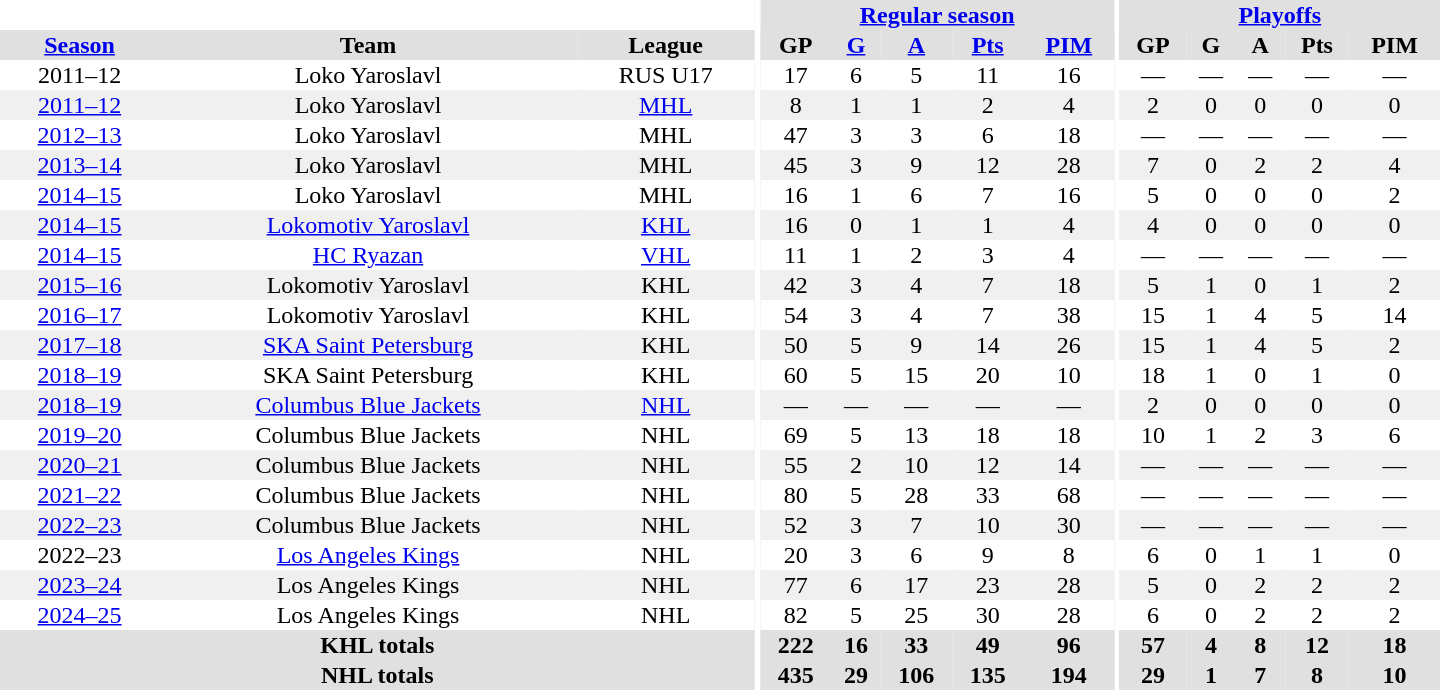<table border="0" cellpadding="1" cellspacing="0" style="text-align:center; width:60em;">
<tr bgcolor="#e0e0e0">
<th colspan="3" bgcolor="#ffffff"></th>
<th rowspan="100" bgcolor="#ffffff"></th>
<th colspan="5"><a href='#'>Regular season</a></th>
<th rowspan="100" bgcolor="#ffffff"></th>
<th colspan="5"><a href='#'>Playoffs</a></th>
</tr>
<tr bgcolor="#e0e0e0">
<th><a href='#'>Season</a></th>
<th>Team</th>
<th>League</th>
<th>GP</th>
<th><a href='#'>G</a></th>
<th><a href='#'>A</a></th>
<th><a href='#'>Pts</a></th>
<th><a href='#'>PIM</a></th>
<th>GP</th>
<th>G</th>
<th>A</th>
<th>Pts</th>
<th>PIM</th>
</tr>
<tr>
<td>2011–12</td>
<td>Loko Yaroslavl</td>
<td>RUS U17</td>
<td>17</td>
<td>6</td>
<td>5</td>
<td>11</td>
<td>16</td>
<td>—</td>
<td>—</td>
<td>—</td>
<td>—</td>
<td>—</td>
</tr>
<tr bgcolor="#f0f0f0">
<td><a href='#'>2011–12</a></td>
<td>Loko Yaroslavl</td>
<td><a href='#'>MHL</a></td>
<td>8</td>
<td>1</td>
<td>1</td>
<td>2</td>
<td>4</td>
<td>2</td>
<td>0</td>
<td>0</td>
<td>0</td>
<td>0</td>
</tr>
<tr>
<td><a href='#'>2012–13</a></td>
<td>Loko Yaroslavl</td>
<td>MHL</td>
<td>47</td>
<td>3</td>
<td>3</td>
<td>6</td>
<td>18</td>
<td>—</td>
<td>—</td>
<td>—</td>
<td>—</td>
<td>—</td>
</tr>
<tr bgcolor="#f0f0f0">
<td><a href='#'>2013–14</a></td>
<td>Loko Yaroslavl</td>
<td>MHL</td>
<td>45</td>
<td>3</td>
<td>9</td>
<td>12</td>
<td>28</td>
<td>7</td>
<td>0</td>
<td>2</td>
<td>2</td>
<td>4</td>
</tr>
<tr>
<td><a href='#'>2014–15</a></td>
<td>Loko Yaroslavl</td>
<td>MHL</td>
<td>16</td>
<td>1</td>
<td>6</td>
<td>7</td>
<td>16</td>
<td>5</td>
<td>0</td>
<td>0</td>
<td>0</td>
<td>2</td>
</tr>
<tr bgcolor="#f0f0f0">
<td><a href='#'>2014–15</a></td>
<td><a href='#'>Lokomotiv Yaroslavl</a></td>
<td><a href='#'>KHL</a></td>
<td>16</td>
<td>0</td>
<td>1</td>
<td>1</td>
<td>4</td>
<td>4</td>
<td>0</td>
<td>0</td>
<td>0</td>
<td>0</td>
</tr>
<tr>
<td><a href='#'>2014–15</a></td>
<td><a href='#'>HC Ryazan</a></td>
<td><a href='#'>VHL</a></td>
<td>11</td>
<td>1</td>
<td>2</td>
<td>3</td>
<td>4</td>
<td>—</td>
<td>—</td>
<td>—</td>
<td>—</td>
<td>—</td>
</tr>
<tr bgcolor="#f0f0f0">
<td><a href='#'>2015–16</a></td>
<td>Lokomotiv Yaroslavl</td>
<td>KHL</td>
<td>42</td>
<td>3</td>
<td>4</td>
<td>7</td>
<td>18</td>
<td>5</td>
<td>1</td>
<td>0</td>
<td>1</td>
<td>2</td>
</tr>
<tr>
<td><a href='#'>2016–17</a></td>
<td>Lokomotiv Yaroslavl</td>
<td>KHL</td>
<td>54</td>
<td>3</td>
<td>4</td>
<td>7</td>
<td>38</td>
<td>15</td>
<td>1</td>
<td>4</td>
<td>5</td>
<td>14</td>
</tr>
<tr bgcolor="#f0f0f0">
<td><a href='#'>2017–18</a></td>
<td><a href='#'>SKA Saint Petersburg</a></td>
<td>KHL</td>
<td>50</td>
<td>5</td>
<td>9</td>
<td>14</td>
<td>26</td>
<td>15</td>
<td>1</td>
<td>4</td>
<td>5</td>
<td>2</td>
</tr>
<tr>
<td><a href='#'>2018–19</a></td>
<td>SKA Saint Petersburg</td>
<td>KHL</td>
<td>60</td>
<td>5</td>
<td>15</td>
<td>20</td>
<td>10</td>
<td>18</td>
<td>1</td>
<td>0</td>
<td>1</td>
<td>0</td>
</tr>
<tr bgcolor="#f0f0f0">
<td><a href='#'>2018–19</a></td>
<td><a href='#'>Columbus Blue Jackets</a></td>
<td><a href='#'>NHL</a></td>
<td>—</td>
<td>—</td>
<td>—</td>
<td>—</td>
<td>—</td>
<td>2</td>
<td>0</td>
<td>0</td>
<td>0</td>
<td>0</td>
</tr>
<tr>
<td><a href='#'>2019–20</a></td>
<td>Columbus Blue Jackets</td>
<td>NHL</td>
<td>69</td>
<td>5</td>
<td>13</td>
<td>18</td>
<td>18</td>
<td>10</td>
<td>1</td>
<td>2</td>
<td>3</td>
<td>6</td>
</tr>
<tr bgcolor="#f0f0f0">
<td><a href='#'>2020–21</a></td>
<td>Columbus Blue Jackets</td>
<td>NHL</td>
<td>55</td>
<td>2</td>
<td>10</td>
<td>12</td>
<td>14</td>
<td>—</td>
<td>—</td>
<td>—</td>
<td>—</td>
<td>—</td>
</tr>
<tr>
<td><a href='#'>2021–22</a></td>
<td>Columbus Blue Jackets</td>
<td>NHL</td>
<td>80</td>
<td>5</td>
<td>28</td>
<td>33</td>
<td>68</td>
<td>—</td>
<td>—</td>
<td>—</td>
<td>—</td>
<td>—</td>
</tr>
<tr bgcolor="#f0f0f0">
<td><a href='#'>2022–23</a></td>
<td>Columbus Blue Jackets</td>
<td>NHL</td>
<td>52</td>
<td>3</td>
<td>7</td>
<td>10</td>
<td>30</td>
<td>—</td>
<td>—</td>
<td>—</td>
<td>—</td>
<td>—</td>
</tr>
<tr>
<td>2022–23</td>
<td><a href='#'>Los Angeles Kings</a></td>
<td>NHL</td>
<td>20</td>
<td>3</td>
<td>6</td>
<td>9</td>
<td>8</td>
<td>6</td>
<td>0</td>
<td>1</td>
<td>1</td>
<td>0</td>
</tr>
<tr bgcolor="#f0f0f0">
<td><a href='#'>2023–24</a></td>
<td>Los Angeles Kings</td>
<td>NHL</td>
<td>77</td>
<td>6</td>
<td>17</td>
<td>23</td>
<td>28</td>
<td>5</td>
<td>0</td>
<td>2</td>
<td>2</td>
<td>2</td>
</tr>
<tr>
<td><a href='#'>2024–25</a></td>
<td>Los Angeles Kings</td>
<td>NHL</td>
<td>82</td>
<td>5</td>
<td>25</td>
<td>30</td>
<td>28</td>
<td>6</td>
<td>0</td>
<td>2</td>
<td>2</td>
<td>2</td>
</tr>
<tr bgcolor="#e0e0e0">
<th colspan="3">KHL totals</th>
<th>222</th>
<th>16</th>
<th>33</th>
<th>49</th>
<th>96</th>
<th>57</th>
<th>4</th>
<th>8</th>
<th>12</th>
<th>18</th>
</tr>
<tr bgcolor="#e0e0e0">
<th colspan="3">NHL totals</th>
<th>435</th>
<th>29</th>
<th>106</th>
<th>135</th>
<th>194</th>
<th>29</th>
<th>1</th>
<th>7</th>
<th>8</th>
<th>10</th>
</tr>
</table>
